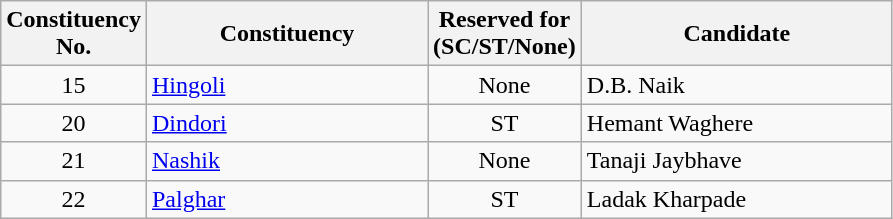<table class= "wikitable sortable">
<tr>
<th>Constituency <br> No.</th>
<th style="width:180px;">Constituency</th>
<th>Reserved for <br> (SC/ST/None)</th>
<th style="width:200px;">Candidate </th>
</tr>
<tr>
<td style="text-align:center;">15</td>
<td><a href='#'>Hingoli</a></td>
<td style="text-align:center;">None</td>
<td>D.B. Naik</td>
</tr>
<tr>
<td style="text-align:center;">20</td>
<td><a href='#'>Dindori</a></td>
<td style="text-align:center;">ST</td>
<td>Hemant Waghere</td>
</tr>
<tr>
<td style="text-align:center;">21</td>
<td><a href='#'>Nashik</a></td>
<td style="text-align:center;">None</td>
<td>Tanaji Jaybhave</td>
</tr>
<tr>
<td style="text-align:center;">22</td>
<td><a href='#'>Palghar</a></td>
<td style="text-align:center;">ST</td>
<td>Ladak Kharpade</td>
</tr>
</table>
